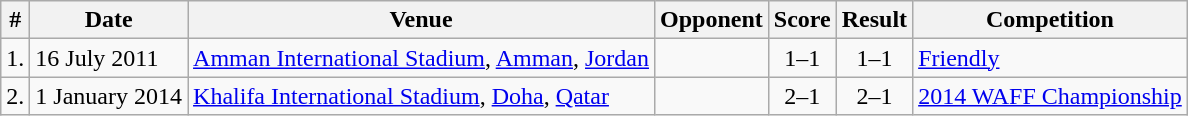<table class="wikitable">
<tr>
<th>#</th>
<th>Date</th>
<th>Venue</th>
<th>Opponent</th>
<th>Score</th>
<th>Result</th>
<th>Competition</th>
</tr>
<tr>
<td>1.</td>
<td>16 July 2011</td>
<td><a href='#'>Amman International Stadium</a>, <a href='#'>Amman</a>, <a href='#'>Jordan</a></td>
<td></td>
<td align=center>1–1</td>
<td align=center>1–1 </td>
<td><a href='#'>Friendly</a></td>
</tr>
<tr>
<td>2.</td>
<td>1 January 2014</td>
<td><a href='#'>Khalifa International Stadium</a>, <a href='#'>Doha</a>, <a href='#'>Qatar</a></td>
<td></td>
<td align=center>2–1</td>
<td align=center>2–1</td>
<td><a href='#'>2014 WAFF Championship</a></td>
</tr>
</table>
